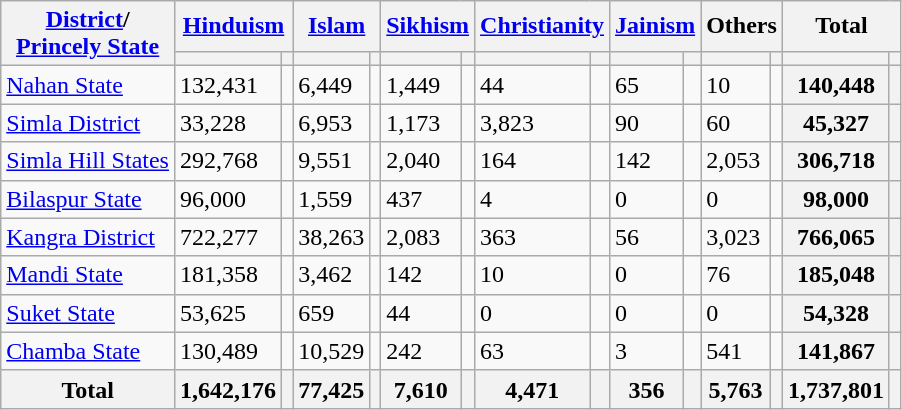<table class="wikitable sortable">
<tr>
<th rowspan="2"><a href='#'>District</a>/<br><a href='#'>Princely State</a></th>
<th colspan="2"><a href='#'>Hinduism</a> </th>
<th colspan="2"><a href='#'>Islam</a> </th>
<th colspan="2"><a href='#'>Sikhism</a> </th>
<th colspan="2"><a href='#'>Christianity</a> </th>
<th colspan="2"><a href='#'>Jainism</a> </th>
<th colspan="2">Others</th>
<th colspan="2">Total</th>
</tr>
<tr>
<th><a href='#'></a></th>
<th></th>
<th></th>
<th></th>
<th></th>
<th></th>
<th></th>
<th></th>
<th></th>
<th></th>
<th></th>
<th></th>
<th></th>
<th></th>
</tr>
<tr>
<td><a href='#'>Nahan State</a></td>
<td>132,431</td>
<td></td>
<td>6,449</td>
<td></td>
<td>1,449</td>
<td></td>
<td>44</td>
<td></td>
<td>65</td>
<td></td>
<td>10</td>
<td></td>
<th>140,448</th>
<th></th>
</tr>
<tr>
<td><a href='#'>Simla District</a></td>
<td>33,228</td>
<td></td>
<td>6,953</td>
<td></td>
<td>1,173</td>
<td></td>
<td>3,823</td>
<td></td>
<td>90</td>
<td></td>
<td>60</td>
<td></td>
<th>45,327</th>
<th></th>
</tr>
<tr>
<td><a href='#'>Simla Hill States</a></td>
<td>292,768</td>
<td></td>
<td>9,551</td>
<td></td>
<td>2,040</td>
<td></td>
<td>164</td>
<td></td>
<td>142</td>
<td></td>
<td>2,053</td>
<td></td>
<th>306,718</th>
<th></th>
</tr>
<tr>
<td><a href='#'>Bilaspur State</a></td>
<td>96,000</td>
<td></td>
<td>1,559</td>
<td></td>
<td>437</td>
<td></td>
<td>4</td>
<td></td>
<td>0</td>
<td></td>
<td>0</td>
<td></td>
<th>98,000</th>
<th></th>
</tr>
<tr>
<td><a href='#'>Kangra District</a></td>
<td>722,277</td>
<td></td>
<td>38,263</td>
<td></td>
<td>2,083</td>
<td></td>
<td>363</td>
<td></td>
<td>56</td>
<td></td>
<td>3,023</td>
<td></td>
<th>766,065</th>
<th></th>
</tr>
<tr>
<td><a href='#'>Mandi State</a></td>
<td>181,358</td>
<td></td>
<td>3,462</td>
<td></td>
<td>142</td>
<td></td>
<td>10</td>
<td></td>
<td>0</td>
<td></td>
<td>76</td>
<td></td>
<th>185,048</th>
<th></th>
</tr>
<tr>
<td><a href='#'>Suket State</a></td>
<td>53,625</td>
<td></td>
<td>659</td>
<td></td>
<td>44</td>
<td></td>
<td>0</td>
<td></td>
<td>0</td>
<td></td>
<td>0</td>
<td></td>
<th>54,328</th>
<th></th>
</tr>
<tr>
<td><a href='#'>Chamba State</a></td>
<td>130,489</td>
<td></td>
<td>10,529</td>
<td></td>
<td>242</td>
<td></td>
<td>63</td>
<td></td>
<td>3</td>
<td></td>
<td>541</td>
<td></td>
<th>141,867</th>
<th></th>
</tr>
<tr>
<th>Total</th>
<th>1,642,176</th>
<th></th>
<th>77,425</th>
<th></th>
<th>7,610</th>
<th></th>
<th>4,471</th>
<th></th>
<th>356</th>
<th></th>
<th>5,763</th>
<th></th>
<th>1,737,801</th>
<th></th>
</tr>
</table>
